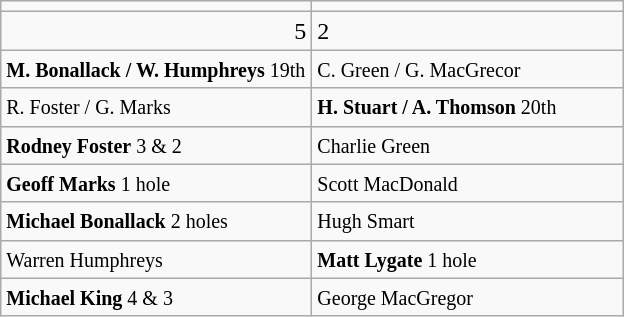<table class="wikitable">
<tr>
<td align="center" width="200"></td>
<td align="center" width="200"></td>
</tr>
<tr>
<td align="right">5</td>
<td>2</td>
</tr>
<tr>
<td><small><strong>M. Bonallack / W. Humphreys</strong> 19th</small></td>
<td><small>C. Green / G. MacGrecor</small></td>
</tr>
<tr>
<td><small>R. Foster / G. Marks</small></td>
<td><small><strong>H. Stuart / A. Thomson</strong> 20th</small></td>
</tr>
<tr>
<td><small><strong>Rodney Foster</strong> 3 & 2</small></td>
<td><small>Charlie Green</small></td>
</tr>
<tr>
<td><small><strong>Geoff Marks</strong> 1 hole</small></td>
<td><small>Scott MacDonald</small></td>
</tr>
<tr>
<td><small><strong>Michael Bonallack</strong> 2 holes</small></td>
<td><small>Hugh Smart</small></td>
</tr>
<tr>
<td><small>Warren Humphreys</small></td>
<td><small><strong>Matt Lygate</strong> 1 hole</small></td>
</tr>
<tr>
<td><small><strong>Michael King</strong> 4 & 3</small></td>
<td><small>George MacGregor</small></td>
</tr>
</table>
